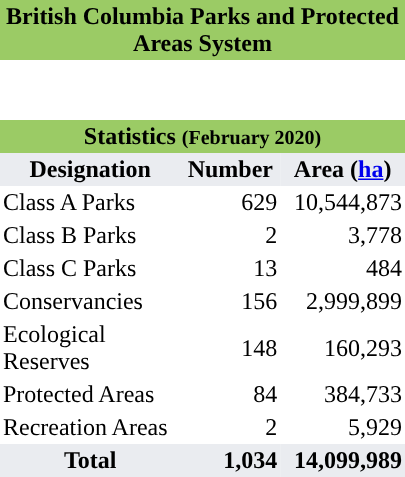<table class="toccolours" border="0" cellpadding="2" cellspacing="0" width="270px" align="right" style="margin-left:0.5em;">
<tr>
<td style="background:#9bcb65; text-align:center;" colspan="3"><strong>British Columbia Parks and Protected Areas System</strong></td>
</tr>
<tr>
<td style="text-align:center;" colspan="3"><br>
<br></td>
</tr>
<tr>
<td style="background:#9bcb65; text-align:center;" colspan="3"><strong>Statistics <small>(February 2020)</small></strong></td>
</tr>
<tr class="mergedtoprow" style="background:#eaecf0;">
<th>Designation</th>
<th>Number</th>
<th>Area (<a href='#'>ha</a>)</th>
</tr>
<tr class="mergedbottomrow">
</tr>
<tr ->
<td>Class A Parks</td>
<td style=text-align:right;">629</td>
<td style=text-align:right;">10,544,873</td>
</tr>
<tr ->
<td>Class B Parks</td>
<td style=text-align:right;">2</td>
<td style=text-align:right;">3,778</td>
</tr>
<tr ->
<td>Class C Parks</td>
<td style=text-align:right;">13</td>
<td style=text-align:right;">484</td>
</tr>
<tr ->
<td>Conservancies</td>
<td style=text-align:right;">156</td>
<td style=text-align:right;">2,999,899</td>
</tr>
<tr ->
<td>Ecological Reserves</td>
<td style=text-align:right;">148</td>
<td style=text-align:right;">160,293</td>
</tr>
<tr ->
<td>Protected Areas</td>
<td style=text-align:right;">84</td>
<td style=text-align:right;">384,733</td>
</tr>
<tr ->
<td>Recreation Areas</td>
<td style=text-align:right;">2</td>
<td style=text-align:right;">5,929</td>
</tr>
<tr - style="background:#eaecf0;">
<th>Total</th>
<th style=text-align:right;">1,034</th>
<th style=text-align:right;">14,099,989</th>
</tr>
<tr ->
</tr>
</table>
